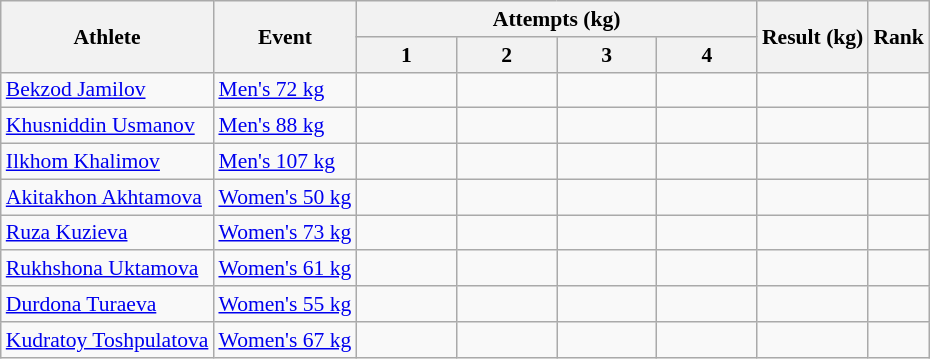<table class=wikitable style="font-size:90%">
<tr>
<th rowspan=2>Athlete</th>
<th rowspan=2>Event</th>
<th colspan=4>Attempts (kg)</th>
<th rowspan=2>Result (kg)</th>
<th rowspan=2>Rank</th>
</tr>
<tr>
<th width="60">1</th>
<th width="60">2</th>
<th width="60">3</th>
<th width="60">4</th>
</tr>
<tr align=center>
<td align=left><a href='#'>Bekzod Jamilov</a></td>
<td align=left><a href='#'>Men's 72 kg</a></td>
<td></td>
<td></td>
<td></td>
<td></td>
<td></td>
<td></td>
</tr>
<tr align=center>
<td align=left><a href='#'>Khusniddin Usmanov</a></td>
<td align=left><a href='#'>Men's 88 kg</a></td>
<td></td>
<td></td>
<td></td>
<td></td>
<td></td>
<td></td>
</tr>
<tr align=center>
<td align=left><a href='#'>Ilkhom Khalimov</a></td>
<td align=left><a href='#'>Men's 107 kg</a></td>
<td></td>
<td></td>
<td></td>
<td></td>
<td></td>
<td></td>
</tr>
<tr align=center>
<td align=left><a href='#'>Akitakhon Akhtamova</a></td>
<td align=left><a href='#'>Women's 50 kg</a></td>
<td></td>
<td></td>
<td></td>
<td></td>
<td></td>
<td></td>
</tr>
<tr align=center>
<td align=left><a href='#'>Ruza Kuzieva</a></td>
<td align=left><a href='#'>Women's 73 kg</a></td>
<td></td>
<td></td>
<td></td>
<td></td>
<td></td>
<td></td>
</tr>
<tr align=center>
<td align=left><a href='#'>Rukhshona Uktamova</a></td>
<td align=left><a href='#'>Women's 61 kg</a></td>
<td></td>
<td></td>
<td></td>
<td></td>
<td></td>
<td></td>
</tr>
<tr align=center>
<td align=left><a href='#'>Durdona Turaeva</a></td>
<td align=left><a href='#'>Women's 55 kg</a></td>
<td></td>
<td></td>
<td></td>
<td></td>
<td></td>
<td></td>
</tr>
<tr align=center>
<td align=left><a href='#'>Kudratoy Toshpulatova</a></td>
<td align=left><a href='#'>Women's 67 kg</a></td>
<td></td>
<td></td>
<td></td>
<td></td>
<td></td>
<td></td>
</tr>
</table>
